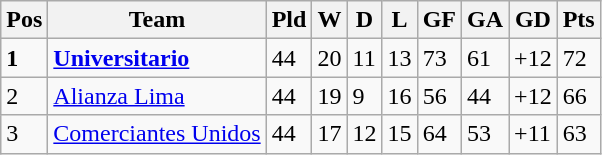<table class="wikitable">
<tr>
<th><abbr>Pos</abbr></th>
<th>Team</th>
<th><abbr>Pld</abbr></th>
<th><abbr>W</abbr></th>
<th><abbr>D</abbr></th>
<th><abbr>L</abbr></th>
<th><abbr>GF</abbr></th>
<th><abbr>GA</abbr></th>
<th><abbr>GD</abbr></th>
<th><abbr>Pts</abbr></th>
</tr>
<tr>
<td><strong>1</strong></td>
<td><a href='#'><strong>Universitario</strong></a></td>
<td>44</td>
<td>20</td>
<td>11</td>
<td>13</td>
<td>73</td>
<td>61</td>
<td>+12</td>
<td>72</td>
</tr>
<tr>
<td>2</td>
<td><a href='#'>Alianza Lima</a></td>
<td>44</td>
<td>19</td>
<td>9</td>
<td>16</td>
<td>56</td>
<td>44</td>
<td>+12</td>
<td>66</td>
</tr>
<tr>
<td>3</td>
<td><a href='#'>Comerciantes Unidos</a></td>
<td>44</td>
<td>17</td>
<td>12</td>
<td>15</td>
<td>64</td>
<td>53</td>
<td>+11</td>
<td>63</td>
</tr>
</table>
